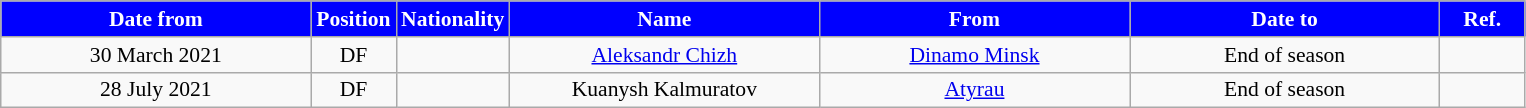<table class="wikitable" style="text-align:center; font-size:90%; ">
<tr>
<th style="background:#0000ff; color:white; width:200px;">Date from</th>
<th style="background:#0000ff; color:white; width:50px;">Position</th>
<th style="background:#0000ff; color:white; width:50px;">Nationality</th>
<th style="background:#0000ff; color:white; width:200px;">Name</th>
<th style="background:#0000ff; color:white; width:200px;">From</th>
<th style="background:#0000ff; color:white; width:200px;">Date to</th>
<th style="background:#0000ff; color:white; width:50px;">Ref.</th>
</tr>
<tr>
<td>30 March 2021</td>
<td>DF</td>
<td></td>
<td><a href='#'>Aleksandr Chizh</a></td>
<td><a href='#'>Dinamo Minsk</a></td>
<td>End of season</td>
<td></td>
</tr>
<tr>
<td>28 July 2021</td>
<td>DF</td>
<td></td>
<td>Kuanysh Kalmuratov</td>
<td><a href='#'>Atyrau</a></td>
<td>End of season</td>
<td></td>
</tr>
</table>
